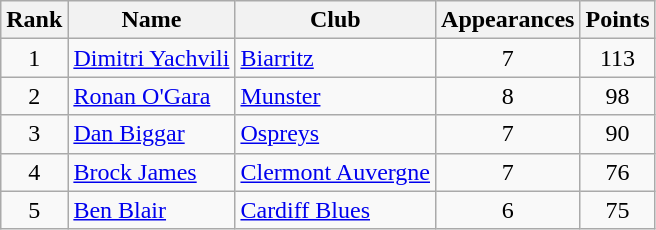<table class="wikitable" style="text-align:center">
<tr>
<th>Rank</th>
<th>Name</th>
<th>Club</th>
<th>Appearances</th>
<th>Points</th>
</tr>
<tr>
<td>1</td>
<td align="left"> <a href='#'>Dimitri Yachvili</a></td>
<td align="left"> <a href='#'>Biarritz</a></td>
<td>7</td>
<td>113</td>
</tr>
<tr>
<td>2</td>
<td align="left"> <a href='#'>Ronan O'Gara</a></td>
<td align="left"> <a href='#'>Munster</a></td>
<td>8</td>
<td>98</td>
</tr>
<tr>
<td>3</td>
<td align="left"> <a href='#'>Dan Biggar</a></td>
<td align="left"> <a href='#'>Ospreys</a></td>
<td>7</td>
<td>90</td>
</tr>
<tr>
<td>4</td>
<td align="left"> <a href='#'>Brock James</a></td>
<td align="left"> <a href='#'>Clermont Auvergne</a></td>
<td>7</td>
<td>76</td>
</tr>
<tr>
<td>5</td>
<td align="left"> <a href='#'>Ben Blair</a></td>
<td align="left"> <a href='#'>Cardiff Blues</a></td>
<td>6</td>
<td>75</td>
</tr>
</table>
